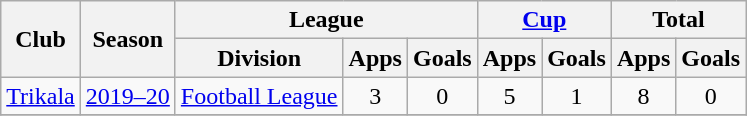<table class="wikitable" style="text-align:center">
<tr>
<th rowspan=2>Club</th>
<th rowspan=2>Season</th>
<th colspan=3>League</th>
<th colspan=2><a href='#'>Cup</a></th>
<th colspan=2>Total</th>
</tr>
<tr>
<th>Division</th>
<th>Apps</th>
<th>Goals</th>
<th>Apps</th>
<th>Goals</th>
<th>Apps</th>
<th>Goals</th>
</tr>
<tr>
<td><a href='#'>Trikala</a></td>
<td><a href='#'>2019–20</a></td>
<td><a href='#'>Football League</a></td>
<td>3</td>
<td>0</td>
<td>5</td>
<td>1</td>
<td>8</td>
<td>0</td>
</tr>
<tr>
</tr>
</table>
